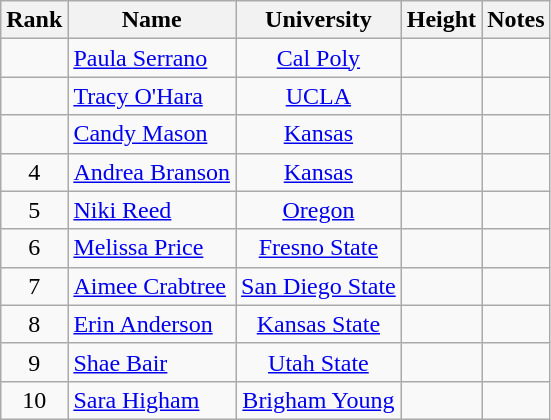<table class="wikitable sortable" style="text-align:center">
<tr>
<th>Rank</th>
<th>Name</th>
<th>University</th>
<th>Height</th>
<th>Notes</th>
</tr>
<tr>
<td></td>
<td align=left><a href='#'>Paula Serrano</a></td>
<td><a href='#'>Cal Poly</a></td>
<td></td>
<td></td>
</tr>
<tr>
<td></td>
<td align=left><a href='#'>Tracy O'Hara</a></td>
<td><a href='#'>UCLA</a></td>
<td></td>
<td></td>
</tr>
<tr>
<td></td>
<td align=left><a href='#'>Candy Mason</a></td>
<td><a href='#'>Kansas</a></td>
<td></td>
<td></td>
</tr>
<tr>
<td>4</td>
<td align=left><a href='#'>Andrea Branson</a></td>
<td><a href='#'>Kansas</a></td>
<td></td>
<td></td>
</tr>
<tr>
<td>5</td>
<td align=left><a href='#'>Niki Reed</a></td>
<td><a href='#'>Oregon</a></td>
<td></td>
<td></td>
</tr>
<tr>
<td>6</td>
<td align=left><a href='#'>Melissa Price</a></td>
<td><a href='#'>Fresno State</a></td>
<td></td>
<td></td>
</tr>
<tr>
<td>7</td>
<td align=left><a href='#'>Aimee Crabtree</a></td>
<td><a href='#'>San Diego State</a></td>
<td></td>
<td></td>
</tr>
<tr>
<td>8</td>
<td align=left><a href='#'>Erin Anderson</a></td>
<td><a href='#'>Kansas State</a></td>
<td></td>
<td></td>
</tr>
<tr>
<td>9</td>
<td align=left><a href='#'>Shae Bair</a></td>
<td><a href='#'>Utah State</a></td>
<td></td>
<td></td>
</tr>
<tr>
<td>10</td>
<td align=left><a href='#'>Sara Higham</a></td>
<td><a href='#'>Brigham Young</a></td>
<td></td>
<td></td>
</tr>
</table>
